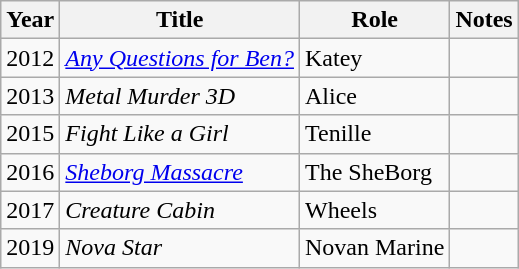<table class="wikitable sortable">
<tr>
<th>Year</th>
<th>Title</th>
<th>Role</th>
<th>Notes</th>
</tr>
<tr>
<td>2012</td>
<td><em><a href='#'>Any Questions for Ben?</a></em></td>
<td>Katey</td>
<td></td>
</tr>
<tr>
<td>2013</td>
<td><em>Metal Murder 3D</em></td>
<td>Alice</td>
<td></td>
</tr>
<tr>
<td>2015</td>
<td><em>Fight Like a Girl</em></td>
<td>Tenille</td>
<td></td>
</tr>
<tr>
<td>2016</td>
<td><em><a href='#'>Sheborg Massacre</a></em></td>
<td>The SheBorg</td>
<td></td>
</tr>
<tr>
<td>2017</td>
<td><em>Creature Cabin</em></td>
<td>Wheels</td>
<td></td>
</tr>
<tr>
<td>2019</td>
<td><em>Nova Star</em></td>
<td>Novan Marine</td>
<td></td>
</tr>
</table>
